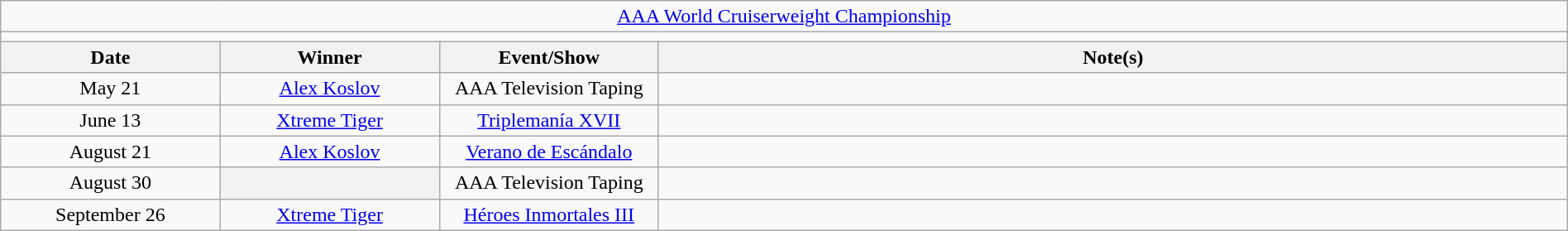<table class="wikitable" style="text-align:center; width:100%;">
<tr>
<td colspan="5"><a href='#'>AAA World Cruiserweight Championship</a></td>
</tr>
<tr>
<td colspan="5"><strong></strong></td>
</tr>
<tr>
<th width="14%">Date</th>
<th width="14%">Winner</th>
<th width="14%">Event/Show</th>
<th width="58%">Note(s)</th>
</tr>
<tr>
<td>May 21</td>
<td><a href='#'>Alex Koslov</a></td>
<td>AAA Television Taping</td>
<td align="left"></td>
</tr>
<tr>
<td>June 13</td>
<td><a href='#'>Xtreme Tiger</a></td>
<td><a href='#'>Triplemanía XVII</a></td>
<td align="left"></td>
</tr>
<tr>
<td>August 21</td>
<td><a href='#'>Alex Koslov</a></td>
<td><a href='#'>Verano de Escándalo</a></td>
<td align="left"></td>
</tr>
<tr>
<td>August 30</td>
<th></th>
<td>AAA Television Taping</td>
<td align="left"></td>
</tr>
<tr>
<td>September 26</td>
<td><a href='#'>Xtreme Tiger</a></td>
<td><a href='#'>Héroes Inmortales III</a></td>
<td align="left"></td>
</tr>
</table>
